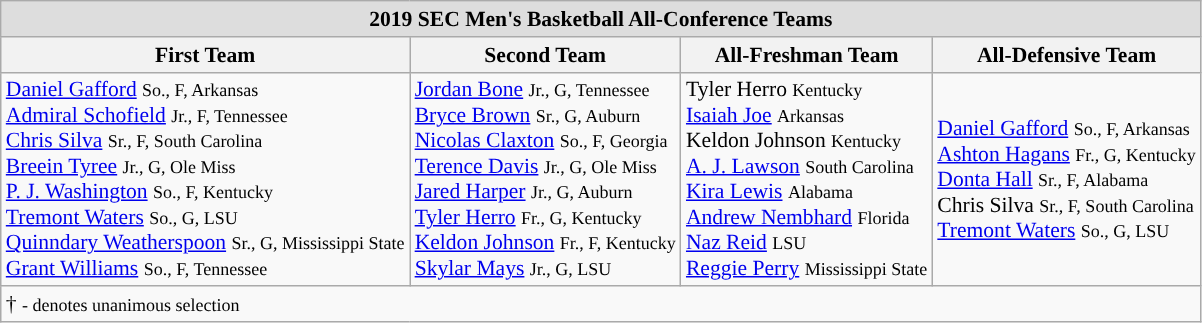<table class="wikitable" style="white-space:nowrap; font-size:90%;">
<tr>
<td colspan="7" style="text-align:center; background:#ddd;"><strong>2019 SEC Men's Basketball All-Conference Teams</strong></td>
</tr>
<tr>
<th>First Team</th>
<th>Second Team</th>
<th>All-Freshman Team</th>
<th>All-Defensive Team</th>
</tr>
<tr>
<td><a href='#'>Daniel Gafford</a> <small>So., F, Arkansas</small><br><a href='#'>Admiral Schofield</a> <small>Jr., F, Tennessee</small><br><a href='#'>Chris Silva</a> <small>Sr., F, South Carolina</small><br><a href='#'>Breein Tyree</a> <small>Jr., G, Ole Miss</small><br><a href='#'>P. J. Washington</a> <small>So., F, Kentucky</small><br><a href='#'>Tremont Waters</a> <small>So., G, LSU</small><br><a href='#'>Quinndary Weatherspoon</a> <small>Sr., G, Mississippi State</small><br><a href='#'>Grant Williams</a> <small>So., F, Tennessee</small></td>
<td><a href='#'>Jordan Bone</a> <small>Jr., G, Tennessee</small><br><a href='#'>Bryce Brown</a> <small>Sr., G, Auburn</small><br><a href='#'>Nicolas Claxton</a> <small>So., F, Georgia</small><br><a href='#'>Terence Davis</a> <small>Jr., G, Ole Miss</small><br><a href='#'>Jared Harper</a> <small>Jr., G, Auburn</small><br><a href='#'>Tyler Herro</a> <small>Fr., G, Kentucky</small><br><a href='#'>Keldon Johnson</a> <small>Fr., F, Kentucky</small><br><a href='#'>Skylar Mays</a> <small>Jr., G, LSU</small><br></td>
<td>Tyler Herro <small>Kentucky</small><br><a href='#'>Isaiah Joe</a> <small>Arkansas</small><br>Keldon Johnson <small>Kentucky</small><br><a href='#'>A. J. Lawson</a> <small>South Carolina</small><br><a href='#'>Kira Lewis</a> <small>Alabama</small><br><a href='#'>Andrew Nembhard</a> <small>Florida</small><br><a href='#'>Naz Reid</a> <small>LSU</small><br><a href='#'>Reggie Perry</a> <small>Mississippi State</small><br></td>
<td><a href='#'>Daniel Gafford</a> <small>So., F, Arkansas</small><br><a href='#'>Ashton Hagans</a> <small>Fr., G, Kentucky</small><br><a href='#'>Donta Hall</a> <small>Sr., F, Alabama</small><br>Chris Silva <small>Sr., F, South Carolina</small><br><a href='#'>Tremont Waters</a> <small>So., G, LSU</small><br></td>
</tr>
<tr>
<td colspan="5" style="text-align:left;">† <small>- denotes unanimous selection</small></td>
</tr>
</table>
